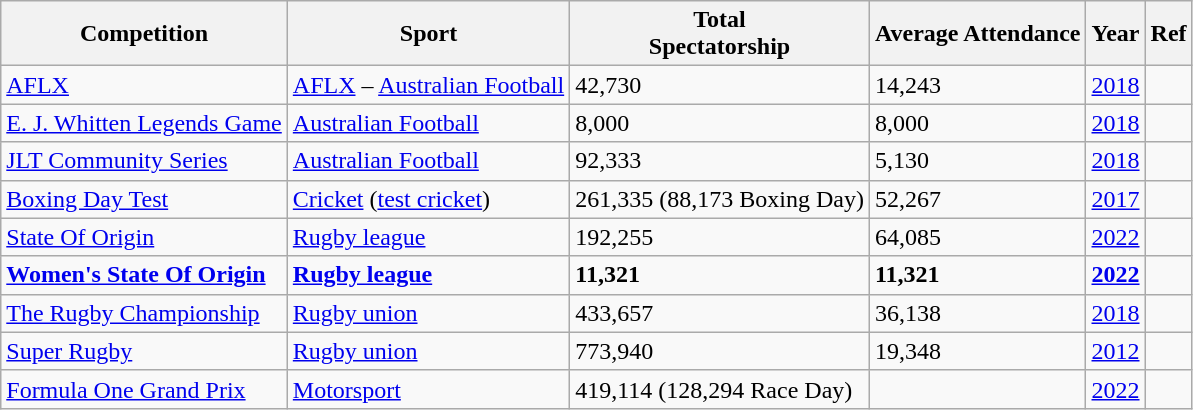<table class="wikitable sortable mw-collapsible">
<tr>
<th>Competition</th>
<th>Sport</th>
<th>Total<br>Spectatorship</th>
<th>Average Attendance</th>
<th>Year</th>
<th>Ref</th>
</tr>
<tr>
<td><a href='#'>AFLX</a></td>
<td><a href='#'>AFLX</a> – <a href='#'>Australian Football</a></td>
<td>42,730</td>
<td>14,243</td>
<td><a href='#'>2018</a></td>
<td></td>
</tr>
<tr>
<td><a href='#'>E. J. Whitten Legends Game</a></td>
<td><a href='#'>Australian Football</a></td>
<td>8,000</td>
<td>8,000</td>
<td><a href='#'>2018</a></td>
<td></td>
</tr>
<tr>
<td><a href='#'>JLT Community Series</a></td>
<td><a href='#'>Australian Football</a></td>
<td>92,333</td>
<td>5,130</td>
<td><a href='#'>2018</a></td>
<td></td>
</tr>
<tr>
<td><a href='#'>Boxing Day Test</a></td>
<td><a href='#'>Cricket</a> (<a href='#'>test cricket</a>)</td>
<td>261,335 (88,173 Boxing Day)</td>
<td>52,267</td>
<td><a href='#'>2017</a></td>
<td></td>
</tr>
<tr>
<td><a href='#'>State Of Origin</a></td>
<td><a href='#'>Rugby league</a></td>
<td>192,255</td>
<td>64,085</td>
<td><a href='#'>2022</a></td>
<td></td>
</tr>
<tr>
<td><a href='#'><strong>Women's State Of Origin</strong></a></td>
<td><strong><a href='#'>Rugby league</a></strong></td>
<td><strong>11,321</strong></td>
<td><strong>11,321</strong></td>
<td><a href='#'><strong>2022</strong></a></td>
<td></td>
</tr>
<tr>
<td><a href='#'>The Rugby Championship</a></td>
<td><a href='#'>Rugby union</a></td>
<td>433,657</td>
<td>36,138</td>
<td><a href='#'>2018</a></td>
<td></td>
</tr>
<tr>
<td><a href='#'>Super Rugby</a></td>
<td><a href='#'>Rugby union</a></td>
<td>773,940</td>
<td>19,348</td>
<td><a href='#'>2012</a></td>
<td></td>
</tr>
<tr>
<td><a href='#'>Formula One Grand Prix</a></td>
<td><a href='#'>Motorsport</a></td>
<td>419,114 (128,294 Race Day)</td>
<td></td>
<td><a href='#'>2022</a></td>
<td></td>
</tr>
</table>
